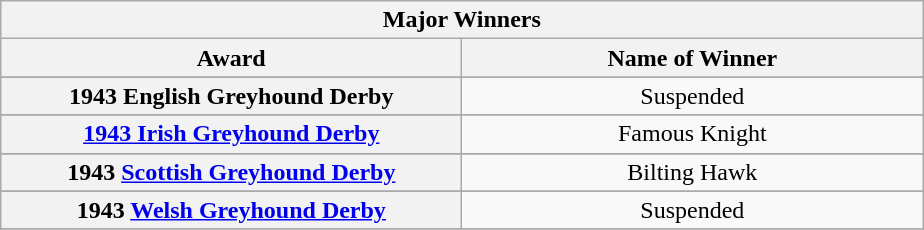<table class="wikitable">
<tr>
<th colspan="2">Major Winners</th>
</tr>
<tr>
<th width=300>Award</th>
<th width=300>Name of Winner</th>
</tr>
<tr>
</tr>
<tr align=center>
<th>1943 English Greyhound Derby</th>
<td>Suspended</td>
</tr>
<tr>
</tr>
<tr align=center>
<th><a href='#'>1943 Irish Greyhound Derby</a></th>
<td>Famous Knight</td>
</tr>
<tr>
</tr>
<tr align=center>
<th>1943 <a href='#'>Scottish Greyhound Derby</a></th>
<td>Bilting Hawk</td>
</tr>
<tr>
</tr>
<tr align=center>
<th>1943 <a href='#'>Welsh Greyhound Derby</a></th>
<td>Suspended</td>
</tr>
<tr>
</tr>
</table>
